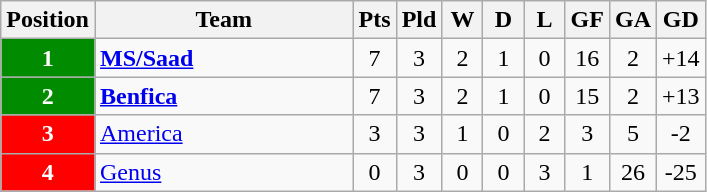<table class="wikitable">
<tr>
<th width=20>Position</th>
<th width=165>Team</th>
<th width=20>Pts</th>
<th width=20>Pld</th>
<th width=20>W</th>
<th width=20>D</th>
<th width=20>L</th>
<th width=20>GF</th>
<th width=20>GA</th>
<th width=20>GD</th>
</tr>
<tr>
<td style="background:#008B00; color:white; text-align:center;"><strong>1</strong></td>
<td> <strong><a href='#'>MS/Saad</a></strong></td>
<td style="text-align:center">7</td>
<td style="text-align:center">3</td>
<td style="text-align:center">2</td>
<td style="text-align:center">1</td>
<td style="text-align:center">0</td>
<td style="text-align:center">16</td>
<td style="text-align:center">2</td>
<td style="text-align:center">+14</td>
</tr>
<tr>
<td style="background:#008B00; color:white; text-align:center;"><strong>2</strong></td>
<td> <strong><a href='#'>Benfica</a></strong></td>
<td style="text-align:center">7</td>
<td style="text-align:center">3</td>
<td style="text-align:center">2</td>
<td style="text-align:center">1</td>
<td style="text-align:center">0</td>
<td style="text-align:center">15</td>
<td style="text-align:center">2</td>
<td style="text-align:center">+13</td>
</tr>
<tr>
<td style="background:#FF0000; color:white; text-align:center"><strong>3</strong></td>
<td> <a href='#'>America</a></td>
<td style="text-align:center">3</td>
<td style="text-align:center">3</td>
<td style="text-align:center">1</td>
<td style="text-align:center">0</td>
<td style="text-align:center">2</td>
<td style="text-align:center">3</td>
<td style="text-align:center">5</td>
<td style="text-align:center">-2</td>
</tr>
<tr>
<td style="background:#ff0000; color:white; text-align:center"><strong>4</strong></td>
<td> <a href='#'>Genus</a></td>
<td style="text-align:center">0</td>
<td style="text-align:center">3</td>
<td style="text-align:center">0</td>
<td style="text-align:center">0</td>
<td style="text-align:center">3</td>
<td style="text-align:center">1</td>
<td style="text-align:center">26</td>
<td style="text-align:center">-25</td>
</tr>
</table>
